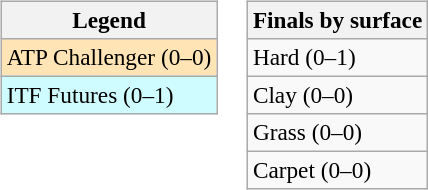<table>
<tr valign=top>
<td><br><table class=wikitable style=font-size:97%>
<tr>
<th>Legend</th>
</tr>
<tr bgcolor=moccasin>
<td>ATP Challenger (0–0)</td>
</tr>
<tr bgcolor=cffcff>
<td>ITF Futures (0–1)</td>
</tr>
</table>
</td>
<td><br><table class=wikitable style=font-size:97%>
<tr>
<th>Finals by surface</th>
</tr>
<tr>
<td>Hard (0–1)</td>
</tr>
<tr>
<td>Clay (0–0)</td>
</tr>
<tr>
<td>Grass (0–0)</td>
</tr>
<tr>
<td>Carpet (0–0)</td>
</tr>
</table>
</td>
</tr>
</table>
